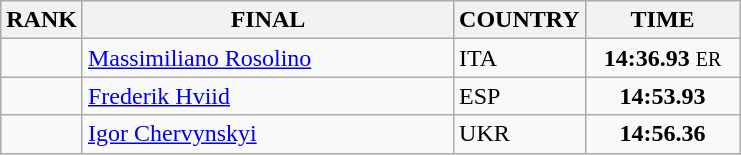<table class="wikitable">
<tr>
<th>RANK</th>
<th align="left" style="width: 15em">FINAL</th>
<th>COUNTRY</th>
<th style="width: 6em">TIME</th>
</tr>
<tr>
<td align="center"></td>
<td><a href='#'>Massimiliano Rosolino</a></td>
<td> ITA</td>
<td align="center"><strong>14:36.93</strong> <small>ER</small></td>
</tr>
<tr>
<td align="center"></td>
<td><a href='#'>Frederik Hviid</a></td>
<td> ESP</td>
<td align="center"><strong>14:53.93</strong></td>
</tr>
<tr>
<td align="center"></td>
<td><a href='#'>Igor Chervynskyi</a></td>
<td> UKR</td>
<td align="center"><strong>14:56.36</strong></td>
</tr>
</table>
